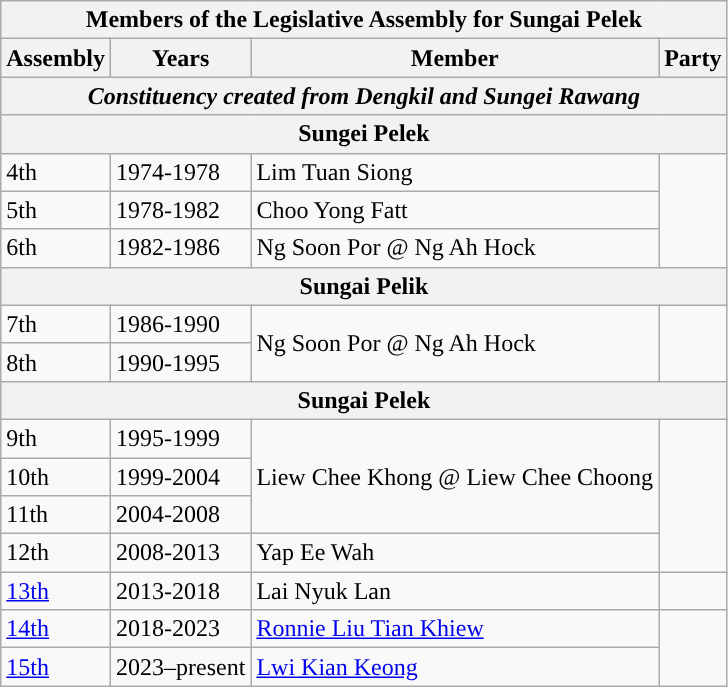<table class=wikitable>
<tr>
<th colspan=4>Members of the Legislative Assembly for Sungai Pelek</th>
</tr>
<tr>
<th>Assembly</th>
<th>Years</th>
<th>Member</th>
<th>Party</th>
</tr>
<tr>
<th colspan=4 align=center><em>Constituency created from Dengkil and Sungei Rawang</em></th>
</tr>
<tr>
<th colspan=4 align=center>Sungei Pelek</th>
</tr>
<tr>
<td>4th</td>
<td>1974-1978</td>
<td>Lim Tuan Siong</td>
<td rowspan=3></td>
</tr>
<tr>
<td>5th</td>
<td>1978-1982</td>
<td>Choo Yong Fatt</td>
</tr>
<tr>
<td>6th</td>
<td>1982-1986</td>
<td>Ng Soon Por @ Ng Ah Hock</td>
</tr>
<tr>
<th colspan=4 align=center>Sungai Pelik</th>
</tr>
<tr>
<td>7th</td>
<td>1986-1990</td>
<td rowspan=2>Ng Soon Por @ Ng Ah Hock</td>
<td rowspan=2></td>
</tr>
<tr>
<td>8th</td>
<td>1990-1995</td>
</tr>
<tr>
<th colspan=4 align=center>Sungai Pelek</th>
</tr>
<tr>
<td>9th</td>
<td>1995-1999</td>
<td rowspan=3>Liew Chee Khong @ Liew Chee Choong</td>
<td rowspan=4></td>
</tr>
<tr>
<td>10th</td>
<td>1999-2004</td>
</tr>
<tr>
<td>11th</td>
<td>2004-2008</td>
</tr>
<tr>
<td>12th</td>
<td>2008-2013</td>
<td>Yap Ee Wah</td>
</tr>
<tr>
<td><a href='#'>13th</a></td>
<td>2013-2018</td>
<td>Lai Nyuk Lan</td>
<td></td>
</tr>
<tr>
<td><a href='#'>14th</a></td>
<td>2018-2023</td>
<td><a href='#'>Ronnie Liu Tian Khiew</a></td>
<td rowspan=2></td>
</tr>
<tr>
<td><a href='#'>15th</a></td>
<td>2023–present</td>
<td><a href='#'>Lwi Kian Keong</a></td>
</tr>
</table>
